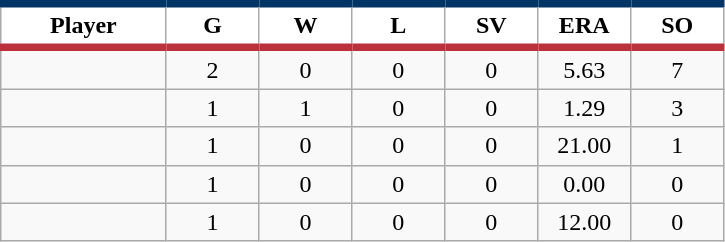<table class="wikitable sortable">
<tr>
<th style="background:#FFFFFF; border-top:#023465 5px solid; border-bottom:#ba313c 5px solid;" width="16%">Player</th>
<th style="background:#FFFFFF; border-top:#023465 5px solid; border-bottom:#ba313c 5px solid;" width="9%">G</th>
<th style="background:#FFFFFF; border-top:#023465 5px solid; border-bottom:#ba313c 5px solid;" width="9%">W</th>
<th style="background:#FFFFFF; border-top:#023465 5px solid; border-bottom:#ba313c 5px solid;" width="9%">L</th>
<th style="background:#FFFFFF; border-top:#023465 5px solid; border-bottom:#ba313c 5px solid;" width="9%">SV</th>
<th style="background:#FFFFFF; border-top:#023465 5px solid; border-bottom:#ba313c 5px solid;" width="9%">ERA</th>
<th style="background:#FFFFFF; border-top:#023465 5px solid; border-bottom:#ba313c 5px solid;" width="9%">SO</th>
</tr>
<tr align="center">
<td></td>
<td>2</td>
<td>0</td>
<td>0</td>
<td>0</td>
<td>5.63</td>
<td>7</td>
</tr>
<tr align="center">
<td></td>
<td>1</td>
<td>1</td>
<td>0</td>
<td>0</td>
<td>1.29</td>
<td>3</td>
</tr>
<tr align="center">
<td></td>
<td>1</td>
<td>0</td>
<td>0</td>
<td>0</td>
<td>21.00</td>
<td>1</td>
</tr>
<tr align="center">
<td></td>
<td>1</td>
<td>0</td>
<td>0</td>
<td>0</td>
<td>0.00</td>
<td>0</td>
</tr>
<tr align="center">
<td></td>
<td>1</td>
<td>0</td>
<td>0</td>
<td>0</td>
<td>12.00</td>
<td>0</td>
</tr>
</table>
